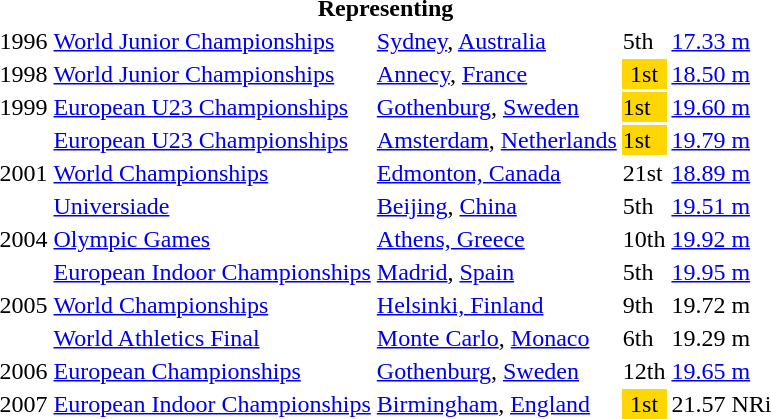<table>
<tr>
<th colspan="5">Representing </th>
</tr>
<tr>
<td>1996</td>
<td><a href='#'>World Junior Championships</a></td>
<td><a href='#'>Sydney</a>, <a href='#'>Australia</a></td>
<td>5th</td>
<td><a href='#'>17.33 m</a></td>
</tr>
<tr>
<td>1998</td>
<td><a href='#'>World Junior Championships</a></td>
<td><a href='#'>Annecy</a>, <a href='#'>France</a></td>
<td bgcolor="gold" align="center">1st</td>
<td><a href='#'>18.50 m</a></td>
</tr>
<tr>
<td>1999</td>
<td><a href='#'>European U23 Championships</a></td>
<td><a href='#'>Gothenburg</a>, <a href='#'>Sweden</a></td>
<td bgcolor=gold>1st</td>
<td><a href='#'>19.60 m</a></td>
</tr>
<tr>
<td rowspan=3>2001</td>
<td><a href='#'>European U23 Championships</a></td>
<td><a href='#'>Amsterdam</a>, <a href='#'>Netherlands</a></td>
<td bgcolor=gold>1st</td>
<td><a href='#'>19.79 m</a></td>
</tr>
<tr>
<td><a href='#'>World Championships</a></td>
<td><a href='#'>Edmonton, Canada</a></td>
<td>21st</td>
<td><a href='#'>18.89 m</a></td>
</tr>
<tr>
<td><a href='#'>Universiade</a></td>
<td><a href='#'>Beijing</a>, <a href='#'>China</a></td>
<td>5th</td>
<td><a href='#'>19.51 m</a></td>
</tr>
<tr>
<td>2004</td>
<td><a href='#'>Olympic Games</a></td>
<td><a href='#'>Athens, Greece</a></td>
<td>10th</td>
<td><a href='#'>19.92 m</a></td>
</tr>
<tr>
<td rowspan=3>2005</td>
<td><a href='#'>European Indoor Championships</a></td>
<td><a href='#'>Madrid</a>, <a href='#'>Spain</a></td>
<td>5th</td>
<td><a href='#'>19.95 m</a></td>
</tr>
<tr>
<td><a href='#'>World Championships</a></td>
<td><a href='#'>Helsinki, Finland</a></td>
<td>9th</td>
<td>19.72 m</td>
</tr>
<tr>
<td><a href='#'>World Athletics Final</a></td>
<td><a href='#'>Monte Carlo</a>, <a href='#'>Monaco</a></td>
<td>6th</td>
<td>19.29 m</td>
</tr>
<tr>
<td>2006</td>
<td><a href='#'>European Championships</a></td>
<td><a href='#'>Gothenburg</a>, <a href='#'>Sweden</a></td>
<td>12th</td>
<td><a href='#'>19.65 m</a></td>
</tr>
<tr>
<td>2007</td>
<td><a href='#'>European Indoor Championships</a></td>
<td><a href='#'>Birmingham</a>, <a href='#'>England</a></td>
<td bgcolor="gold" align="center">1st</td>
<td>21.57 NRi</td>
</tr>
</table>
